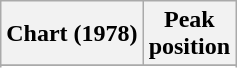<table class="wikitable sortable plainrowheaders" style="text-align:center">
<tr>
<th scope="col">Chart (1978)</th>
<th scope="col">Peak<br> position</th>
</tr>
<tr>
</tr>
<tr>
</tr>
</table>
